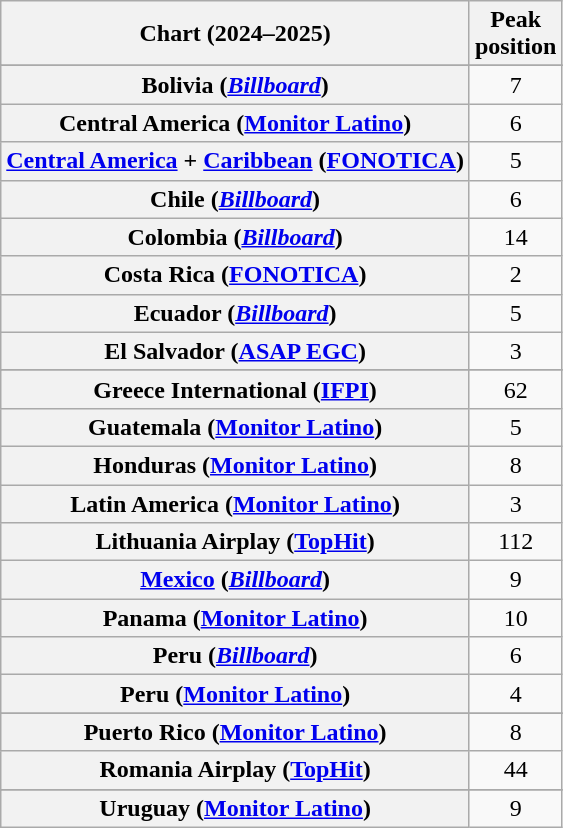<table class="wikitable sortable plainrowheaders" style="text-align:center">
<tr>
<th scope="col">Chart (2024–2025)</th>
<th scope="col">Peak<br>position</th>
</tr>
<tr>
</tr>
<tr>
<th scope="row">Bolivia (<em><a href='#'>Billboard</a></em>)</th>
<td>7</td>
</tr>
<tr>
<th scope="row">Central America (<a href='#'>Monitor Latino</a>)</th>
<td>6</td>
</tr>
<tr>
<th scope="row"><a href='#'>Central America</a> + <a href='#'>Caribbean</a> (<a href='#'>FONOTICA</a>)</th>
<td>5</td>
</tr>
<tr>
<th scope="row">Chile (<em><a href='#'>Billboard</a></em>)</th>
<td>6</td>
</tr>
<tr>
<th scope="row">Colombia (<em><a href='#'>Billboard</a></em>)</th>
<td>14</td>
</tr>
<tr>
<th scope="row">Costa Rica (<a href='#'>FONOTICA</a>)</th>
<td>2</td>
</tr>
<tr>
<th scope="row">Ecuador (<em><a href='#'>Billboard</a></em>)</th>
<td>5</td>
</tr>
<tr>
<th scope="row">El Salvador (<a href='#'>ASAP EGC</a>)</th>
<td>3</td>
</tr>
<tr>
</tr>
<tr>
<th scope="row">Greece International (<a href='#'>IFPI</a>)</th>
<td>62</td>
</tr>
<tr>
<th scope="row">Guatemala (<a href='#'>Monitor Latino</a>)</th>
<td>5</td>
</tr>
<tr>
<th scope="row">Honduras (<a href='#'>Monitor Latino</a>)</th>
<td>8</td>
</tr>
<tr>
<th scope="row">Latin America (<a href='#'>Monitor Latino</a>)</th>
<td>3</td>
</tr>
<tr>
<th scope="row">Lithuania Airplay (<a href='#'>TopHit</a>)</th>
<td>112</td>
</tr>
<tr>
<th scope="row"><a href='#'>Mexico</a> (<em><a href='#'>Billboard</a></em>)</th>
<td>9</td>
</tr>
<tr>
<th scope="row">Panama (<a href='#'>Monitor Latino</a>)</th>
<td>10</td>
</tr>
<tr>
<th scope="row">Peru (<em><a href='#'>Billboard</a></em>)</th>
<td>6</td>
</tr>
<tr>
<th scope="row">Peru (<a href='#'>Monitor Latino</a>)</th>
<td>4</td>
</tr>
<tr>
</tr>
<tr>
<th scope="row">Puerto Rico (<a href='#'>Monitor Latino</a>)</th>
<td>8</td>
</tr>
<tr>
<th scope="row">Romania Airplay (<a href='#'>TopHit</a>)</th>
<td>44</td>
</tr>
<tr>
</tr>
<tr>
</tr>
<tr>
</tr>
<tr>
</tr>
<tr>
</tr>
<tr>
</tr>
<tr>
</tr>
<tr>
<th scope="row">Uruguay (<a href='#'>Monitor Latino</a>)</th>
<td>9</td>
</tr>
</table>
